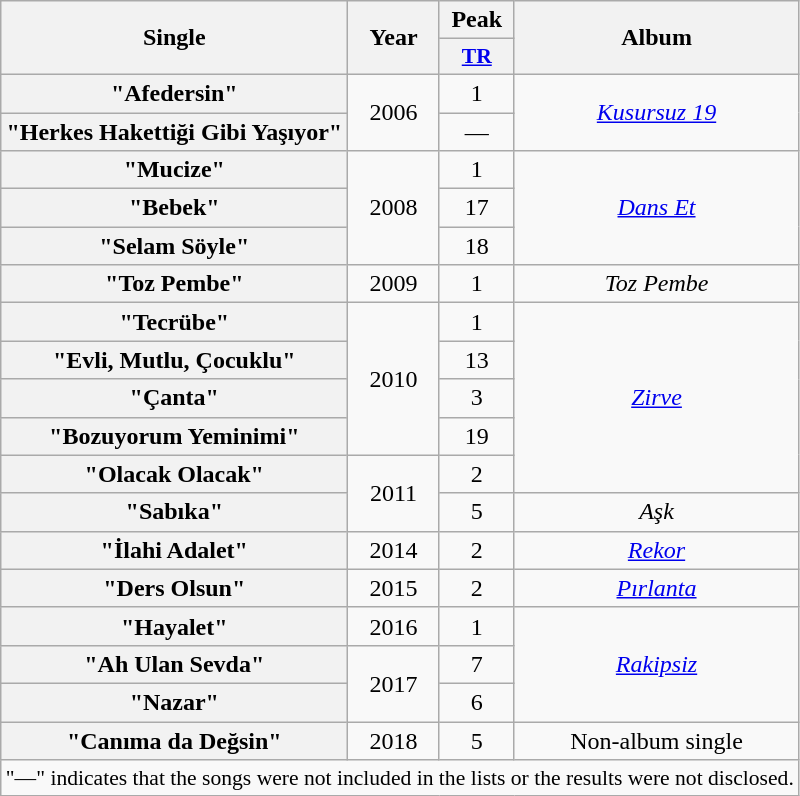<table class="wikitable plainrowheaders" style="text-align:center;">
<tr>
<th scope="col" rowspan="2" style="width:14em;">Single</th>
<th scope="col" rowspan="2">Year</th>
<th scope="col">Peak</th>
<th scope="col" rowspan="2">Album</th>
</tr>
<tr>
<th scope="col" style="width:3em;font-size:90%;"><a href='#'>TR</a><br></th>
</tr>
<tr>
<th scope="row">"Afedersin"</th>
<td rowspan="2">2006</td>
<td>1</td>
<td rowspan="2"><em><a href='#'>Kusursuz 19</a></em></td>
</tr>
<tr>
<th scope="row">"Herkes Hakettiği Gibi Yaşıyor"</th>
<td>—</td>
</tr>
<tr>
<th scope="row">"Mucize"</th>
<td rowspan="3">2008</td>
<td>1</td>
<td rowspan="3"><em><a href='#'>Dans Et</a></em></td>
</tr>
<tr>
<th scope="row">"Bebek"</th>
<td>17</td>
</tr>
<tr>
<th scope="row">"Selam Söyle"</th>
<td>18</td>
</tr>
<tr>
<th scope="row">"Toz Pembe"</th>
<td>2009</td>
<td>1</td>
<td><em>Toz Pembe</em></td>
</tr>
<tr>
<th scope="row">"Tecrübe"</th>
<td rowspan="4">2010</td>
<td>1</td>
<td rowspan="5"><em><a href='#'>Zirve</a></em></td>
</tr>
<tr>
<th scope="row">"Evli, Mutlu, Çocuklu"</th>
<td>13</td>
</tr>
<tr>
<th scope="row">"Çanta"</th>
<td>3</td>
</tr>
<tr>
<th scope="row">"Bozuyorum Yeminimi"</th>
<td>19</td>
</tr>
<tr>
<th scope="row">"Olacak Olacak"</th>
<td rowspan="2">2011</td>
<td>2</td>
</tr>
<tr>
<th scope="row">"Sabıka"</th>
<td>5</td>
<td rowspan="1"><em>Aşk</em></td>
</tr>
<tr>
<th scope="row">"İlahi Adalet"</th>
<td rowspan="1">2014</td>
<td>2</td>
<td rowspan="1"><em><a href='#'>Rekor</a></em></td>
</tr>
<tr>
<th scope="row">"Ders Olsun"</th>
<td>2015</td>
<td>2</td>
<td rowspan="1"><em><a href='#'>Pırlanta</a></em></td>
</tr>
<tr>
<th scope="row">"Hayalet"</th>
<td>2016</td>
<td>1</td>
<td rowspan="3"><em><a href='#'>Rakipsiz</a></em></td>
</tr>
<tr>
<th scope="row">"Ah Ulan Sevda"</th>
<td rowspan="2">2017</td>
<td>7</td>
</tr>
<tr>
<th scope="row">"Nazar"</th>
<td>6</td>
</tr>
<tr>
<th scope="row">"Canıma da Değsin"</th>
<td>2018</td>
<td>5</td>
<td>Non-album single</td>
</tr>
<tr>
<td colspan="5" style="font-size:90%">"—" indicates that the songs were not included in the lists or the results were not disclosed.</td>
</tr>
</table>
